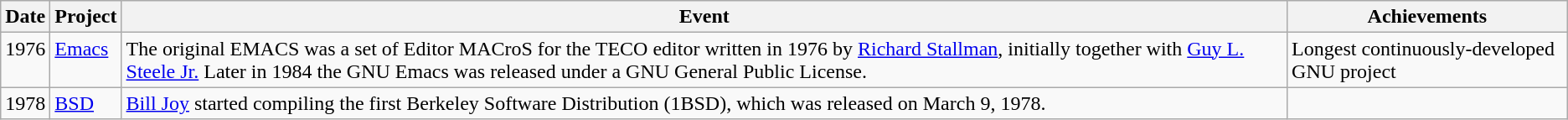<table class="wikitable sortable">
<tr>
<th>Date</th>
<th>Project</th>
<th class="unsortable">Event</th>
<th class="unsortable">Achievements</th>
</tr>
<tr valign="top">
<td>1976</td>
<td><a href='#'>Emacs</a></td>
<td>The original EMACS was a set of Editor MACroS for the TECO editor written in 1976 by <a href='#'>Richard Stallman</a>, initially together with <a href='#'>Guy L. Steele Jr.</a> Later in 1984 the GNU Emacs was released under a GNU General Public License.</td>
<td>Longest continuously-developed GNU project</td>
</tr>
<tr>
<td>1978</td>
<td><a href='#'>BSD</a></td>
<td><a href='#'>Bill Joy</a> started compiling the first Berkeley Software Distribution (1BSD), which was released on March 9, 1978.</td>
<td></td>
</tr>
</table>
